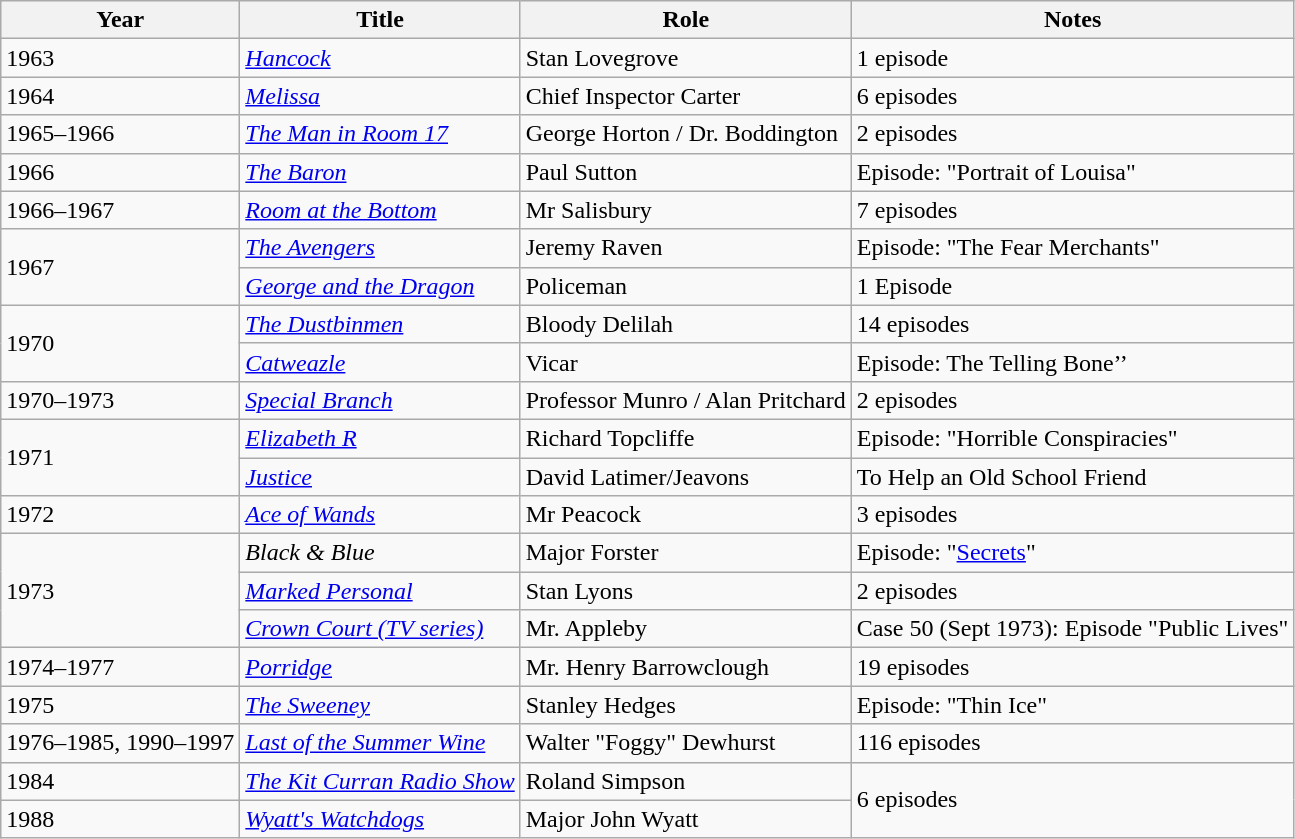<table class="wikitable">
<tr>
<th>Year</th>
<th>Title</th>
<th>Role</th>
<th>Notes</th>
</tr>
<tr>
<td>1963</td>
<td><em><a href='#'>Hancock</a></em></td>
<td>Stan Lovegrove</td>
<td>1 episode</td>
</tr>
<tr>
<td>1964</td>
<td><em><a href='#'>Melissa</a></em></td>
<td>Chief Inspector Carter</td>
<td>6 episodes</td>
</tr>
<tr>
<td>1965–1966</td>
<td><em><a href='#'>The Man in Room 17</a></em></td>
<td>George Horton / Dr. Boddington</td>
<td>2 episodes</td>
</tr>
<tr>
<td>1966</td>
<td><em><a href='#'>The Baron</a></em></td>
<td>Paul Sutton</td>
<td>Episode: "Portrait of Louisa"</td>
</tr>
<tr>
<td>1966–1967</td>
<td><em><a href='#'>Room at the Bottom</a></em></td>
<td>Mr Salisbury</td>
<td>7 episodes</td>
</tr>
<tr>
<td rowspan="2">1967</td>
<td><em><a href='#'>The Avengers</a></em></td>
<td>Jeremy Raven</td>
<td>Episode: "The Fear Merchants"</td>
</tr>
<tr>
<td><em><a href='#'>George and the Dragon</a></em></td>
<td>Policeman</td>
<td>1 Episode</td>
</tr>
<tr>
<td rowspan="2">1970</td>
<td><em><a href='#'>The Dustbinmen</a></em></td>
<td>Bloody Delilah</td>
<td>14 episodes</td>
</tr>
<tr>
<td><em><a href='#'>Catweazle</a></em></td>
<td>Vicar</td>
<td>Episode: The Telling Bone’’</td>
</tr>
<tr>
<td>1970–1973</td>
<td><em><a href='#'>Special Branch</a></em></td>
<td>Professor Munro / Alan Pritchard</td>
<td>2 episodes</td>
</tr>
<tr>
<td rowspan="2">1971</td>
<td><em><a href='#'>Elizabeth R</a></em></td>
<td>Richard Topcliffe</td>
<td>Episode: "Horrible Conspiracies"</td>
</tr>
<tr>
<td><a href='#'><em>Justice</em></a></td>
<td>David Latimer/Jeavons</td>
<td>To Help an Old School Friend</td>
</tr>
<tr>
<td>1972</td>
<td><em><a href='#'>Ace of Wands</a></em></td>
<td>Mr Peacock</td>
<td>3 episodes</td>
</tr>
<tr>
<td rowspan="3">1973</td>
<td><em>Black & Blue</em></td>
<td>Major Forster</td>
<td>Episode: "<a href='#'>Secrets</a>"</td>
</tr>
<tr>
<td><em><a href='#'>Marked Personal</a></em></td>
<td>Stan Lyons</td>
<td>2 episodes</td>
</tr>
<tr>
<td><em><a href='#'>Crown Court (TV series)</a></em></td>
<td>Mr. Appleby</td>
<td>Case 50 (Sept 1973): Episode "Public Lives"</td>
</tr>
<tr>
<td>1974–1977</td>
<td><em><a href='#'>Porridge</a></em></td>
<td>Mr. Henry Barrowclough</td>
<td>19 episodes</td>
</tr>
<tr>
<td>1975</td>
<td><em><a href='#'>The Sweeney</a></em></td>
<td>Stanley Hedges</td>
<td>Episode: "Thin Ice"</td>
</tr>
<tr>
<td>1976–1985, 1990–1997</td>
<td><em><a href='#'>Last of the Summer Wine</a></em></td>
<td>Walter "Foggy" Dewhurst</td>
<td>116 episodes</td>
</tr>
<tr>
<td>1984</td>
<td><em><a href='#'>The Kit Curran Radio Show</a></em></td>
<td>Roland Simpson</td>
<td rowspan="2">6 episodes</td>
</tr>
<tr>
<td>1988</td>
<td><em><a href='#'>Wyatt's Watchdogs</a></em></td>
<td>Major John Wyatt</td>
</tr>
</table>
